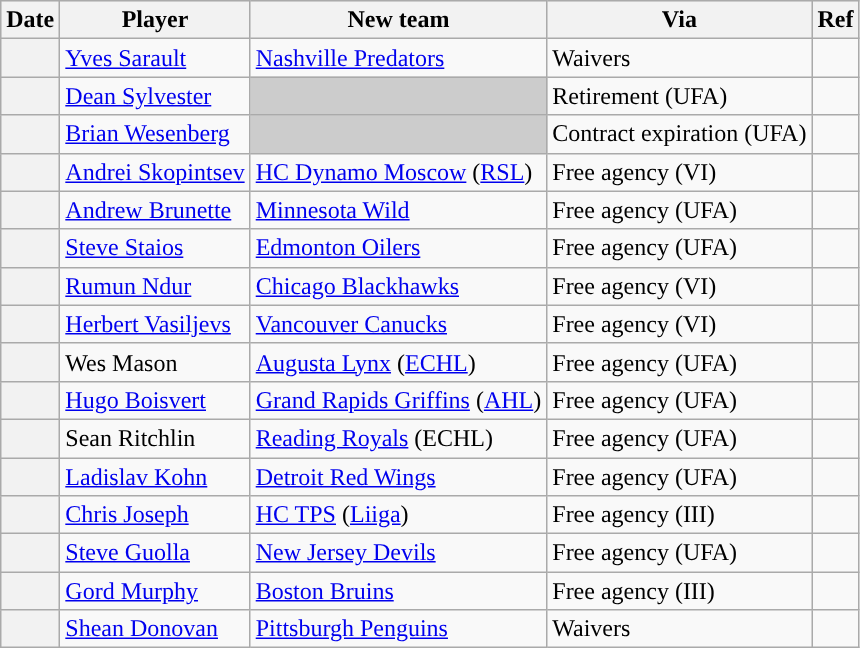<table class="wikitable plainrowheaders">
<tr style="background:#ddd; text-align:center;">
<th>Date</th>
<th>Player</th>
<th>New team</th>
<th>Via</th>
<th>Ref</th>
</tr>
<tr>
<th scope="row"></th>
<td><a href='#'>Yves Sarault</a></td>
<td><a href='#'>Nashville Predators</a></td>
<td>Waivers</td>
<td></td>
</tr>
<tr>
<th scope="row"></th>
<td><a href='#'>Dean Sylvester</a></td>
<td style="background:#ccc"></td>
<td>Retirement (UFA)</td>
<td></td>
</tr>
<tr>
<th scope="row"></th>
<td><a href='#'>Brian Wesenberg</a></td>
<td style="background:#ccc"></td>
<td>Contract expiration (UFA)</td>
<td></td>
</tr>
<tr>
<th scope="row"></th>
<td><a href='#'>Andrei Skopintsev</a></td>
<td><a href='#'>HC Dynamo Moscow</a> (<a href='#'>RSL</a>)</td>
<td>Free agency (VI)</td>
<td></td>
</tr>
<tr>
<th scope="row"></th>
<td><a href='#'>Andrew Brunette</a></td>
<td><a href='#'>Minnesota Wild</a></td>
<td>Free agency (UFA)</td>
<td></td>
</tr>
<tr>
<th scope="row"></th>
<td><a href='#'>Steve Staios</a></td>
<td><a href='#'>Edmonton Oilers</a></td>
<td>Free agency (UFA)</td>
<td></td>
</tr>
<tr>
<th scope="row"></th>
<td><a href='#'>Rumun Ndur</a></td>
<td><a href='#'>Chicago Blackhawks</a></td>
<td>Free agency (VI)</td>
<td></td>
</tr>
<tr>
<th scope="row"></th>
<td><a href='#'>Herbert Vasiljevs</a></td>
<td><a href='#'>Vancouver Canucks</a></td>
<td>Free agency (VI)</td>
<td></td>
</tr>
<tr>
<th scope="row"></th>
<td>Wes Mason</td>
<td><a href='#'>Augusta Lynx</a> (<a href='#'>ECHL</a>)</td>
<td>Free agency (UFA)</td>
<td></td>
</tr>
<tr>
<th scope="row"></th>
<td><a href='#'>Hugo Boisvert</a></td>
<td><a href='#'>Grand Rapids Griffins</a> (<a href='#'>AHL</a>)</td>
<td>Free agency (UFA)</td>
<td></td>
</tr>
<tr>
<th scope="row"></th>
<td>Sean Ritchlin</td>
<td><a href='#'>Reading Royals</a> (ECHL)</td>
<td>Free agency (UFA)</td>
<td></td>
</tr>
<tr>
<th scope="row"></th>
<td><a href='#'>Ladislav Kohn</a></td>
<td><a href='#'>Detroit Red Wings</a></td>
<td>Free agency (UFA)</td>
<td></td>
</tr>
<tr>
<th scope="row"></th>
<td><a href='#'>Chris Joseph</a></td>
<td><a href='#'>HC TPS</a> (<a href='#'>Liiga</a>)</td>
<td>Free agency (III)</td>
<td></td>
</tr>
<tr>
<th scope="row"></th>
<td><a href='#'>Steve Guolla</a></td>
<td><a href='#'>New Jersey Devils</a></td>
<td>Free agency (UFA)</td>
<td></td>
</tr>
<tr>
<th scope="row"></th>
<td><a href='#'>Gord Murphy</a></td>
<td><a href='#'>Boston Bruins</a></td>
<td>Free agency (III)</td>
<td></td>
</tr>
<tr>
<th scope="row"></th>
<td><a href='#'>Shean Donovan</a></td>
<td><a href='#'>Pittsburgh Penguins</a></td>
<td>Waivers</td>
<td></td>
</tr>
</table>
